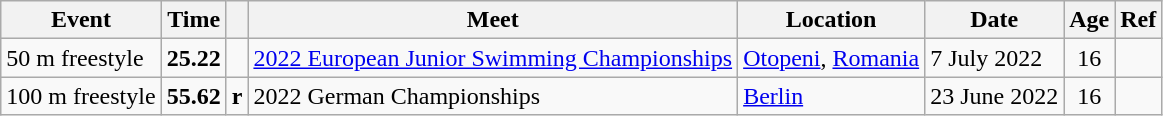<table class="wikitable">
<tr>
<th>Event</th>
<th>Time</th>
<th></th>
<th>Meet</th>
<th>Location</th>
<th>Date</th>
<th>Age</th>
<th>Ref</th>
</tr>
<tr>
<td>50 m freestyle</td>
<td style="text-align:center;"><strong>25.22</strong></td>
<td></td>
<td><a href='#'>2022 European Junior Swimming Championships</a></td>
<td><a href='#'>Otopeni</a>, <a href='#'>Romania</a></td>
<td>7 July 2022</td>
<td style="text-align:center;">16</td>
<td style="text-align:center;"></td>
</tr>
<tr>
<td>100 m freestyle</td>
<td style="text-align:center;"><strong>55.62</strong></td>
<td><strong>r</strong></td>
<td>2022 German Championships</td>
<td><a href='#'>Berlin</a></td>
<td>23 June 2022</td>
<td style="text-align:center;">16</td>
<td style="text-align:center;"></td>
</tr>
</table>
